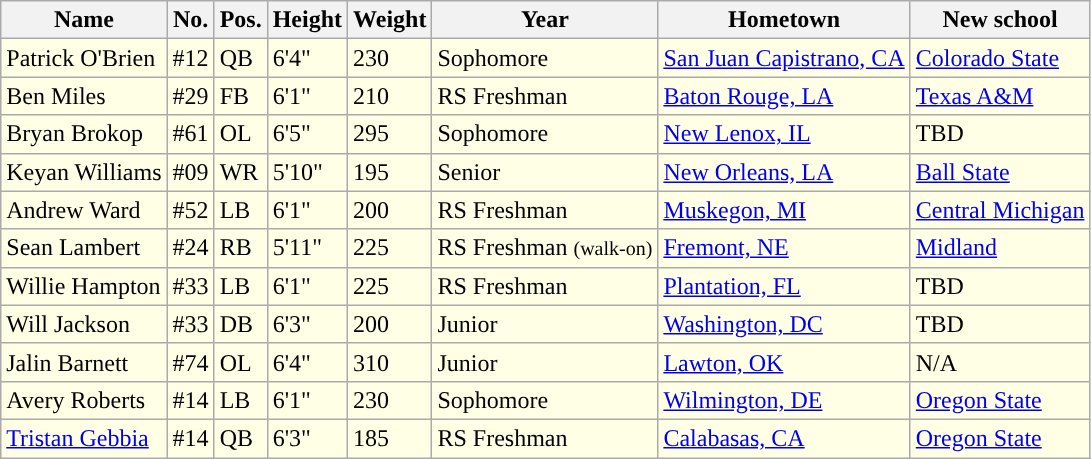<table class="wikitable sortable">
<tr>
<th>Name</th>
<th>No.</th>
<th>Pos.</th>
<th>Height</th>
<th>Weight</th>
<th>Year</th>
<th>Hometown</th>
<th class="unsortable">New school</th>
</tr>
<tr style="background:#FFFFE6;">
<td>Patrick O'Brien</td>
<td>#12</td>
<td>QB</td>
<td>6'4"</td>
<td>230</td>
<td>Sophomore</td>
<td><a href='#'>San Juan Capistrano, CA</a></td>
<td><a href='#'>Colorado State</a></td>
</tr>
<tr style="background:#FFFFE6;">
<td>Ben Miles</td>
<td>#29</td>
<td>FB</td>
<td>6'1"</td>
<td>210</td>
<td>RS Freshman</td>
<td><a href='#'>Baton Rouge, LA</a></td>
<td><a href='#'>Texas A&M</a></td>
</tr>
<tr style="background:#FFFFE6;">
<td>Bryan Brokop</td>
<td>#61</td>
<td>OL</td>
<td>6'5"</td>
<td>295</td>
<td>Sophomore</td>
<td><a href='#'>New Lenox, IL</a></td>
<td>TBD</td>
</tr>
<tr style="background:#FFFFE6;">
<td>Keyan Williams</td>
<td>#09</td>
<td>WR</td>
<td>5'10"</td>
<td>195</td>
<td>Senior</td>
<td><a href='#'>New Orleans, LA</a></td>
<td><a href='#'>Ball State</a></td>
</tr>
<tr style="background:#FFFFE6;">
<td>Andrew Ward</td>
<td>#52</td>
<td>LB</td>
<td>6'1"</td>
<td>200</td>
<td>RS Freshman</td>
<td><a href='#'>Muskegon, MI</a></td>
<td><a href='#'>Central Michigan</a></td>
</tr>
<tr style="background:#FFFFE6;">
<td>Sean Lambert</td>
<td>#24</td>
<td>RB</td>
<td>5'11"</td>
<td>225</td>
<td>RS Freshman <small>(walk-on)</small></td>
<td><a href='#'>Fremont, NE</a></td>
<td><a href='#'>Midland</a></td>
</tr>
<tr style="background:#FFFFE6;">
<td>Willie Hampton</td>
<td>#33</td>
<td>LB</td>
<td>6'1"</td>
<td>225</td>
<td>RS Freshman</td>
<td><a href='#'>Plantation, FL</a></td>
<td>TBD</td>
</tr>
<tr style="background:#FFFFE6;">
<td>Will Jackson</td>
<td>#33</td>
<td>DB</td>
<td>6'3"</td>
<td>200</td>
<td>Junior</td>
<td><a href='#'>Washington, DC</a></td>
<td>TBD</td>
</tr>
<tr style="background:#FFFFE6;">
<td>Jalin Barnett</td>
<td>#74</td>
<td>OL</td>
<td>6'4"</td>
<td>310</td>
<td>Junior</td>
<td><a href='#'>Lawton, OK</a></td>
<td>N/A</td>
</tr>
<tr style="background:#FFFFE6;">
<td>Avery Roberts</td>
<td>#14</td>
<td>LB</td>
<td>6'1"</td>
<td>230</td>
<td>Sophomore</td>
<td><a href='#'>Wilmington, DE</a></td>
<td><a href='#'>Oregon State</a></td>
</tr>
<tr style="background:#FFFFE6;">
<td><a href='#'>Tristan Gebbia</a></td>
<td>#14</td>
<td>QB</td>
<td>6'3"</td>
<td>185</td>
<td>RS Freshman</td>
<td><a href='#'>Calabasas, CA</a></td>
<td><a href='#'>Oregon State</a></td>
</tr>
</table>
